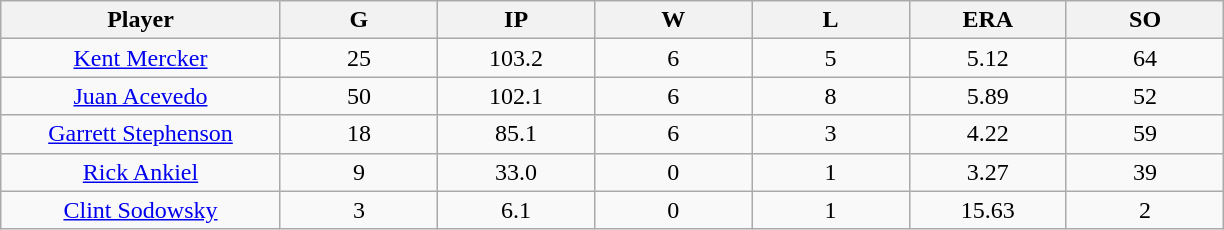<table class="wikitable sortable">
<tr>
<th bgcolor="#DDDDFF" width="16%">Player</th>
<th bgcolor="#DDDDFF" width="9%">G</th>
<th bgcolor="#DDDDFF" width="9%">IP</th>
<th bgcolor="#DDDDFF" width="9%">W</th>
<th bgcolor="#DDDDFF" width="9%">L</th>
<th bgcolor="#DDDDFF" width="9%">ERA</th>
<th bgcolor="#DDDDFF" width="9%">SO</th>
</tr>
<tr align="center">
<td><a href='#'>Kent Mercker</a></td>
<td>25</td>
<td>103.2</td>
<td>6</td>
<td>5</td>
<td>5.12</td>
<td>64</td>
</tr>
<tr align=center>
<td><a href='#'>Juan Acevedo</a></td>
<td>50</td>
<td>102.1</td>
<td>6</td>
<td>8</td>
<td>5.89</td>
<td>52</td>
</tr>
<tr align=center>
<td><a href='#'>Garrett Stephenson</a></td>
<td>18</td>
<td>85.1</td>
<td>6</td>
<td>3</td>
<td>4.22</td>
<td>59</td>
</tr>
<tr align=center>
<td><a href='#'>Rick Ankiel</a></td>
<td>9</td>
<td>33.0</td>
<td>0</td>
<td>1</td>
<td>3.27</td>
<td>39</td>
</tr>
<tr align=center>
<td><a href='#'>Clint Sodowsky</a></td>
<td>3</td>
<td>6.1</td>
<td>0</td>
<td>1</td>
<td>15.63</td>
<td>2</td>
</tr>
</table>
